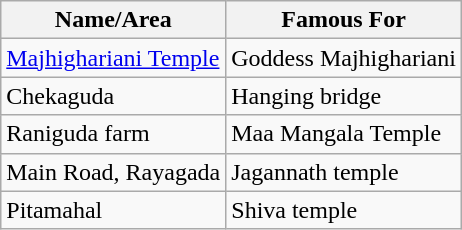<table class="wikitable" border="1">
<tr>
<th>Name/Area</th>
<th>Famous For</th>
</tr>
<tr>
<td><a href='#'>Majhighariani Temple</a></td>
<td>Goddess Majhighariani</td>
</tr>
<tr>
<td>Chekaguda</td>
<td>Hanging bridge</td>
</tr>
<tr>
<td>Raniguda farm</td>
<td>Maa Mangala Temple</td>
</tr>
<tr>
<td>Main Road, Rayagada</td>
<td>Jagannath temple</td>
</tr>
<tr>
<td>Pitamahal</td>
<td>Shiva temple</td>
</tr>
</table>
